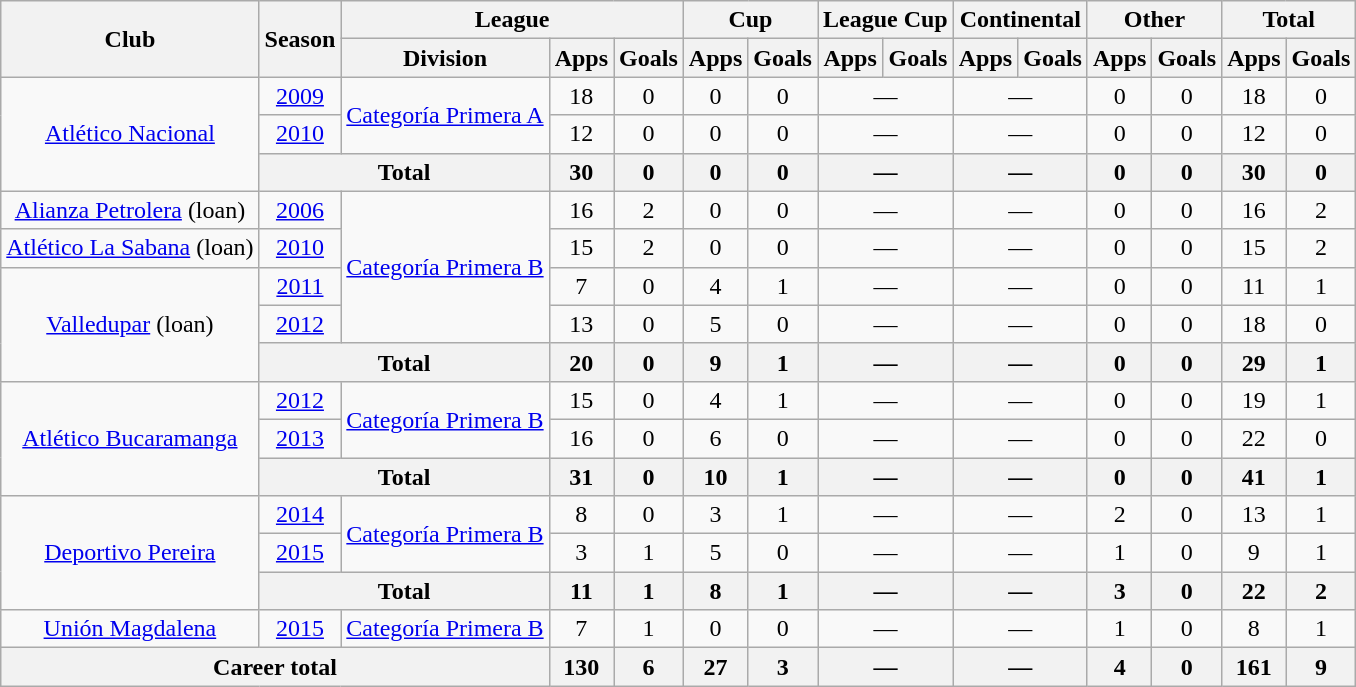<table class="wikitable" style="text-align:center">
<tr>
<th rowspan="2">Club</th>
<th rowspan="2">Season</th>
<th colspan="3">League</th>
<th colspan="2">Cup</th>
<th colspan="2">League Cup</th>
<th colspan="2">Continental</th>
<th colspan="2">Other</th>
<th colspan="2">Total</th>
</tr>
<tr>
<th>Division</th>
<th>Apps</th>
<th>Goals</th>
<th>Apps</th>
<th>Goals</th>
<th>Apps</th>
<th>Goals</th>
<th>Apps</th>
<th>Goals</th>
<th>Apps</th>
<th>Goals</th>
<th>Apps</th>
<th>Goals</th>
</tr>
<tr>
<td rowspan="3"><a href='#'>Atlético Nacional</a></td>
<td><a href='#'>2009</a></td>
<td rowspan="2"><a href='#'>Categoría Primera A</a></td>
<td>18</td>
<td>0</td>
<td>0</td>
<td>0</td>
<td colspan="2">—</td>
<td colspan="2">—</td>
<td>0</td>
<td>0</td>
<td>18</td>
<td>0</td>
</tr>
<tr>
<td><a href='#'>2010</a></td>
<td>12</td>
<td>0</td>
<td>0</td>
<td>0</td>
<td colspan="2">—</td>
<td colspan="2">—</td>
<td>0</td>
<td>0</td>
<td>12</td>
<td>0</td>
</tr>
<tr>
<th colspan="2">Total</th>
<th>30</th>
<th>0</th>
<th>0</th>
<th>0</th>
<th colspan="2">—</th>
<th colspan="2">—</th>
<th>0</th>
<th>0</th>
<th>30</th>
<th>0</th>
</tr>
<tr>
<td rowspan="1"><a href='#'>Alianza Petrolera</a> (loan)</td>
<td><a href='#'>2006</a></td>
<td rowspan="4"><a href='#'>Categoría Primera B</a></td>
<td>16</td>
<td>2</td>
<td>0</td>
<td>0</td>
<td colspan="2">—</td>
<td colspan="2">—</td>
<td>0</td>
<td>0</td>
<td>16</td>
<td>2</td>
</tr>
<tr>
<td rowspan="1"><a href='#'>Atlético La Sabana</a> (loan)</td>
<td><a href='#'>2010</a></td>
<td>15</td>
<td>2</td>
<td>0</td>
<td>0</td>
<td colspan="2">—</td>
<td colspan="2">—</td>
<td>0</td>
<td>0</td>
<td>15</td>
<td>2</td>
</tr>
<tr>
<td rowspan="3"><a href='#'>Valledupar</a> (loan)</td>
<td><a href='#'>2011</a></td>
<td>7</td>
<td>0</td>
<td>4</td>
<td>1</td>
<td colspan="2">—</td>
<td colspan="2">—</td>
<td>0</td>
<td>0</td>
<td>11</td>
<td>1</td>
</tr>
<tr>
<td><a href='#'>2012</a></td>
<td>13</td>
<td>0</td>
<td>5</td>
<td>0</td>
<td colspan="2">—</td>
<td colspan="2">—</td>
<td>0</td>
<td>0</td>
<td>18</td>
<td>0</td>
</tr>
<tr>
<th colspan="2">Total</th>
<th>20</th>
<th>0</th>
<th>9</th>
<th>1</th>
<th colspan="2">—</th>
<th colspan="2">—</th>
<th>0</th>
<th>0</th>
<th>29</th>
<th>1</th>
</tr>
<tr>
<td rowspan="3"><a href='#'>Atlético Bucaramanga</a></td>
<td><a href='#'>2012</a></td>
<td rowspan="2"><a href='#'>Categoría Primera B</a></td>
<td>15</td>
<td>0</td>
<td>4</td>
<td>1</td>
<td colspan="2">—</td>
<td colspan="2">—</td>
<td>0</td>
<td>0</td>
<td>19</td>
<td>1</td>
</tr>
<tr>
<td><a href='#'>2013</a></td>
<td>16</td>
<td>0</td>
<td>6</td>
<td>0</td>
<td colspan="2">—</td>
<td colspan="2">—</td>
<td>0</td>
<td>0</td>
<td>22</td>
<td>0</td>
</tr>
<tr>
<th colspan="2">Total</th>
<th>31</th>
<th>0</th>
<th>10</th>
<th>1</th>
<th colspan="2">—</th>
<th colspan="2">—</th>
<th>0</th>
<th>0</th>
<th>41</th>
<th>1</th>
</tr>
<tr>
<td rowspan="3"><a href='#'>Deportivo Pereira</a></td>
<td><a href='#'>2014</a></td>
<td rowspan="2"><a href='#'>Categoría Primera B</a></td>
<td>8</td>
<td>0</td>
<td>3</td>
<td>1</td>
<td colspan="2">—</td>
<td colspan="2">—</td>
<td>2</td>
<td>0</td>
<td>13</td>
<td>1</td>
</tr>
<tr>
<td><a href='#'>2015</a></td>
<td>3</td>
<td>1</td>
<td>5</td>
<td>0</td>
<td colspan="2">—</td>
<td colspan="2">—</td>
<td>1</td>
<td>0</td>
<td>9</td>
<td>1</td>
</tr>
<tr>
<th colspan="2">Total</th>
<th>11</th>
<th>1</th>
<th>8</th>
<th>1</th>
<th colspan="2">—</th>
<th colspan="2">—</th>
<th>3</th>
<th>0</th>
<th>22</th>
<th>2</th>
</tr>
<tr>
<td rowspan="1"><a href='#'>Unión Magdalena</a></td>
<td><a href='#'>2015</a></td>
<td rowspan="1"><a href='#'>Categoría Primera B</a></td>
<td>7</td>
<td>1</td>
<td>0</td>
<td>0</td>
<td colspan="2">—</td>
<td colspan="2">—</td>
<td>1</td>
<td>0</td>
<td>8</td>
<td>1</td>
</tr>
<tr>
<th colspan="3">Career total</th>
<th>130</th>
<th>6</th>
<th>27</th>
<th>3</th>
<th colspan="2">—</th>
<th colspan="2">—</th>
<th>4</th>
<th>0</th>
<th>161</th>
<th>9</th>
</tr>
</table>
